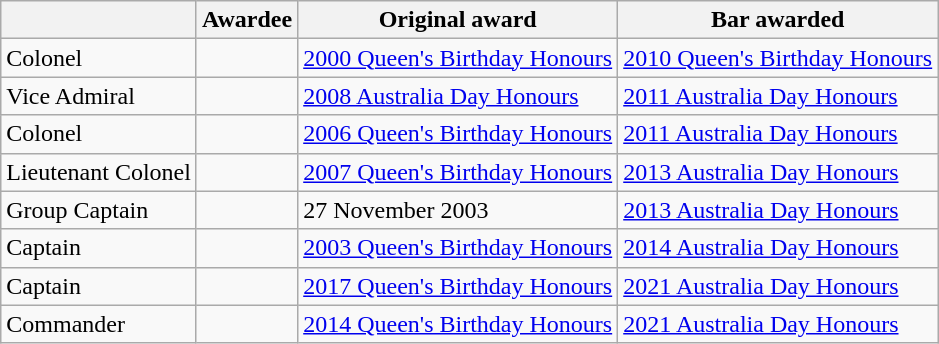<table class="wikitable sortable">
<tr>
<th></th>
<th>Awardee</th>
<th>Original award</th>
<th>Bar awarded</th>
</tr>
<tr>
<td>Colonel</td>
<td></td>
<td><a href='#'>2000 Queen's Birthday Honours</a></td>
<td><a href='#'>2010 Queen's Birthday Honours</a></td>
</tr>
<tr>
<td>Vice Admiral</td>
<td></td>
<td><a href='#'>2008 Australia Day Honours</a></td>
<td><a href='#'>2011 Australia Day Honours</a></td>
</tr>
<tr>
<td>Colonel</td>
<td></td>
<td><a href='#'>2006 Queen's Birthday Honours</a></td>
<td><a href='#'>2011 Australia Day Honours</a></td>
</tr>
<tr>
<td>Lieutenant Colonel</td>
<td></td>
<td><a href='#'>2007 Queen's Birthday Honours</a></td>
<td><a href='#'>2013 Australia Day Honours</a></td>
</tr>
<tr>
<td>Group Captain</td>
<td></td>
<td>27 November 2003</td>
<td><a href='#'>2013 Australia Day Honours</a></td>
</tr>
<tr>
<td>Captain</td>
<td></td>
<td><a href='#'>2003 Queen's Birthday Honours</a></td>
<td><a href='#'>2014 Australia Day Honours</a></td>
</tr>
<tr>
<td>Captain</td>
<td></td>
<td><a href='#'>2017 Queen's Birthday Honours</a></td>
<td><a href='#'>2021 Australia Day Honours</a></td>
</tr>
<tr>
<td>Commander</td>
<td></td>
<td><a href='#'>2014 Queen's Birthday Honours</a></td>
<td><a href='#'>2021 Australia Day Honours</a></td>
</tr>
</table>
